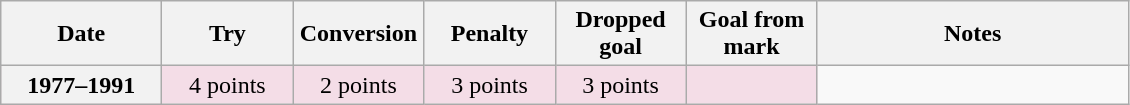<table class="wikitable">
<tr>
<th scope="col" width="100px">Date</th>
<th scope="col" width="80px">Try</th>
<th scope="col" width="80px">Conversion</th>
<th scope="col" width="80px">Penalty</th>
<th scope="col" width="80px">Dropped goal</th>
<th scope="col" width="80px">Goal from mark</th>
<th scope="col" width="200px">Notes<br></th>
</tr>
<tr style="text-align:center;   background:#F4DDE7;">
<th>1977–1991</th>
<td>4 points</td>
<td>2 points</td>
<td>3 points</td>
<td>3 points</td>
<td><br></td>
</tr>
</table>
